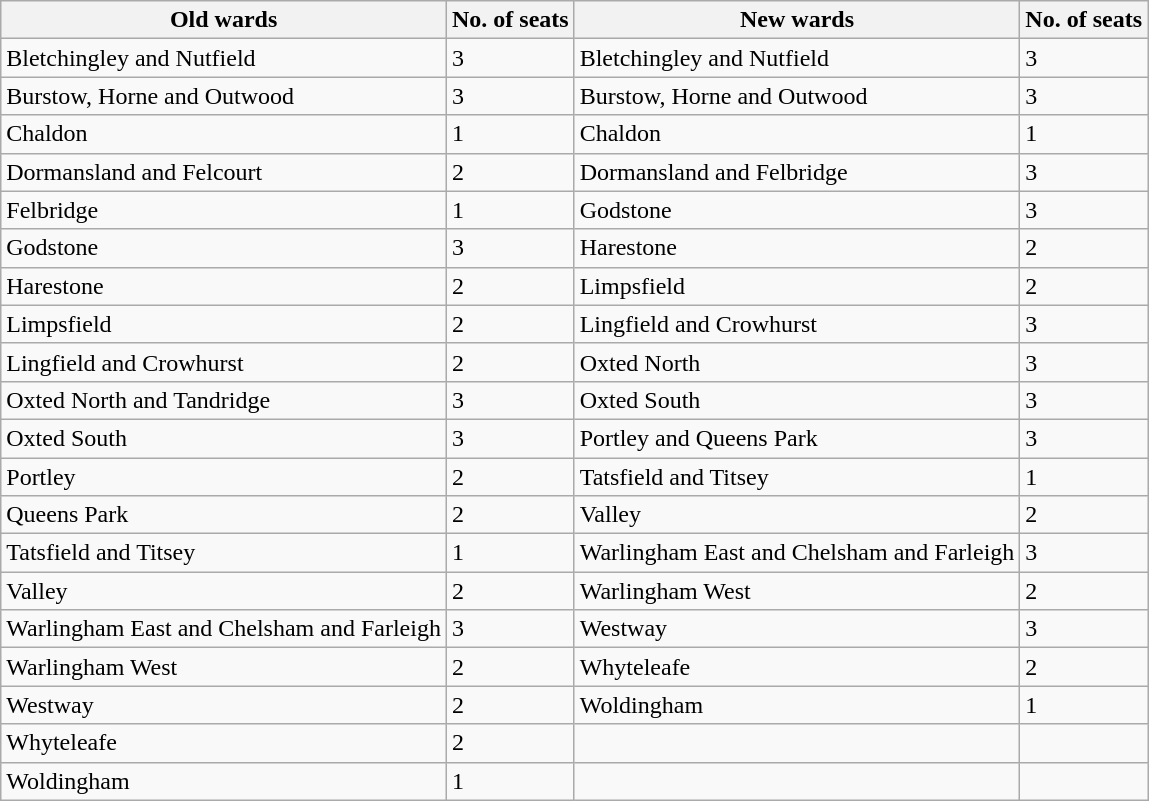<table class="wikitable">
<tr>
<th>Old wards</th>
<th>No. of seats</th>
<th>New wards</th>
<th>No. of seats</th>
</tr>
<tr>
<td>Bletchingley and Nutfield</td>
<td>3</td>
<td>Bletchingley and Nutfield</td>
<td>3</td>
</tr>
<tr>
<td>Burstow, Horne and Outwood</td>
<td>3</td>
<td>Burstow, Horne and Outwood</td>
<td>3</td>
</tr>
<tr>
<td>Chaldon</td>
<td>1</td>
<td>Chaldon</td>
<td>1</td>
</tr>
<tr>
<td>Dormansland and Felcourt</td>
<td>2</td>
<td>Dormansland and Felbridge</td>
<td>3</td>
</tr>
<tr>
<td>Felbridge</td>
<td>1</td>
<td>Godstone</td>
<td>3</td>
</tr>
<tr>
<td>Godstone</td>
<td>3</td>
<td>Harestone</td>
<td>2</td>
</tr>
<tr>
<td>Harestone</td>
<td>2</td>
<td>Limpsfield</td>
<td>2</td>
</tr>
<tr>
<td>Limpsfield</td>
<td>2</td>
<td>Lingfield and Crowhurst</td>
<td>3</td>
</tr>
<tr>
<td>Lingfield and Crowhurst</td>
<td>2</td>
<td>Oxted North</td>
<td>3</td>
</tr>
<tr>
<td>Oxted North and Tandridge</td>
<td>3</td>
<td>Oxted South</td>
<td>3</td>
</tr>
<tr>
<td>Oxted South</td>
<td>3</td>
<td>Portley and Queens Park</td>
<td>3</td>
</tr>
<tr>
<td>Portley</td>
<td>2</td>
<td>Tatsfield and Titsey</td>
<td>1</td>
</tr>
<tr>
<td>Queens Park</td>
<td>2</td>
<td>Valley</td>
<td>2</td>
</tr>
<tr>
<td>Tatsfield and Titsey</td>
<td>1</td>
<td>Warlingham East and Chelsham and Farleigh</td>
<td>3</td>
</tr>
<tr>
<td>Valley</td>
<td>2</td>
<td>Warlingham West</td>
<td>2</td>
</tr>
<tr>
<td>Warlingham East and Chelsham and Farleigh</td>
<td>3</td>
<td>Westway</td>
<td>3</td>
</tr>
<tr>
<td>Warlingham West</td>
<td>2</td>
<td>Whyteleafe</td>
<td>2</td>
</tr>
<tr>
<td>Westway</td>
<td>2</td>
<td>Woldingham</td>
<td>1</td>
</tr>
<tr>
<td>Whyteleafe</td>
<td>2</td>
<td></td>
<td></td>
</tr>
<tr>
<td>Woldingham</td>
<td>1</td>
<td></td>
<td></td>
</tr>
</table>
